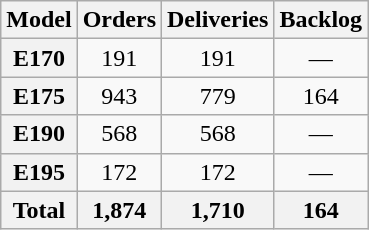<table class="wikitable" style="text-align: center;">
<tr>
<th>Model</th>
<th>Orders</th>
<th>Deliveries</th>
<th>Backlog</th>
</tr>
<tr>
<th>E170</th>
<td>191</td>
<td>191</td>
<td>—</td>
</tr>
<tr>
<th>E175</th>
<td>943</td>
<td>779</td>
<td>164</td>
</tr>
<tr>
<th>E190</th>
<td>568</td>
<td>568</td>
<td>—</td>
</tr>
<tr>
<th>E195</th>
<td>172</td>
<td>172</td>
<td>—</td>
</tr>
<tr>
<th>Total</th>
<th>1,874</th>
<th>1,710</th>
<th>164</th>
</tr>
</table>
